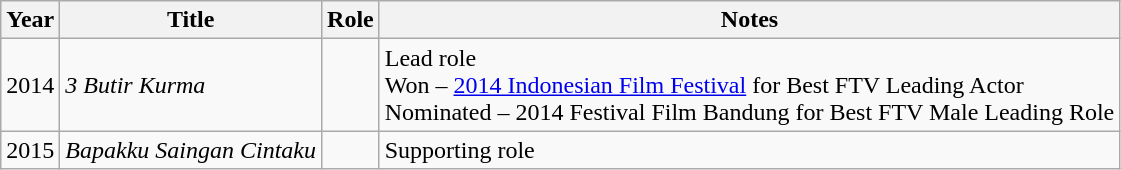<table class="wikitable">
<tr>
<th>Year</th>
<th>Title</th>
<th>Role</th>
<th>Notes</th>
</tr>
<tr>
<td>2014</td>
<td><em>3 Butir Kurma</em></td>
<td></td>
<td>Lead role<br> Won – <a href='#'>2014 Indonesian Film Festival</a> for Best FTV Leading Actor<br>Nominated – 2014 Festival Film Bandung for Best FTV Male Leading Role</td>
</tr>
<tr>
<td>2015</td>
<td><em>Bapakku Saingan Cintaku</em></td>
<td></td>
<td>Supporting role</td>
</tr>
</table>
